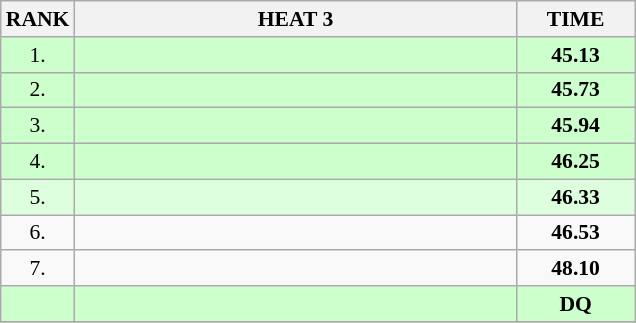<table class="wikitable" style="border-collapse: collapse; font-size: 90%;">
<tr>
<th>RANK</th>
<th style="width: 20em">HEAT 3</th>
<th style="width: 5em">TIME</th>
</tr>
<tr style="background:#ccffcc;">
<td align="center">1.</td>
<td></td>
<td align="center"><strong>45.13</strong></td>
</tr>
<tr style="background:#ccffcc;">
<td align="center">2.</td>
<td></td>
<td align="center"><strong>45.73</strong></td>
</tr>
<tr style="background:#ccffcc;">
<td align="center">3.</td>
<td></td>
<td align="center"><strong>45.94</strong></td>
</tr>
<tr style="background:#ccffcc;">
<td align="center">4.</td>
<td></td>
<td align="center"><strong>46.25</strong></td>
</tr>
<tr style="background:#ddffdd;">
<td align="center">5.</td>
<td></td>
<td align="center"><strong>46.33</strong></td>
</tr>
<tr>
<td align="center">6.</td>
<td></td>
<td align="center"><strong>46.53</strong></td>
</tr>
<tr>
<td align="center">7.</td>
<td></td>
<td align="center"><strong>48.10</strong></td>
</tr>
<tr style="background:#ccffcc;">
<td align="center"></td>
<td></td>
<td align="center"><strong>DQ</strong></td>
</tr>
<tr>
</tr>
</table>
